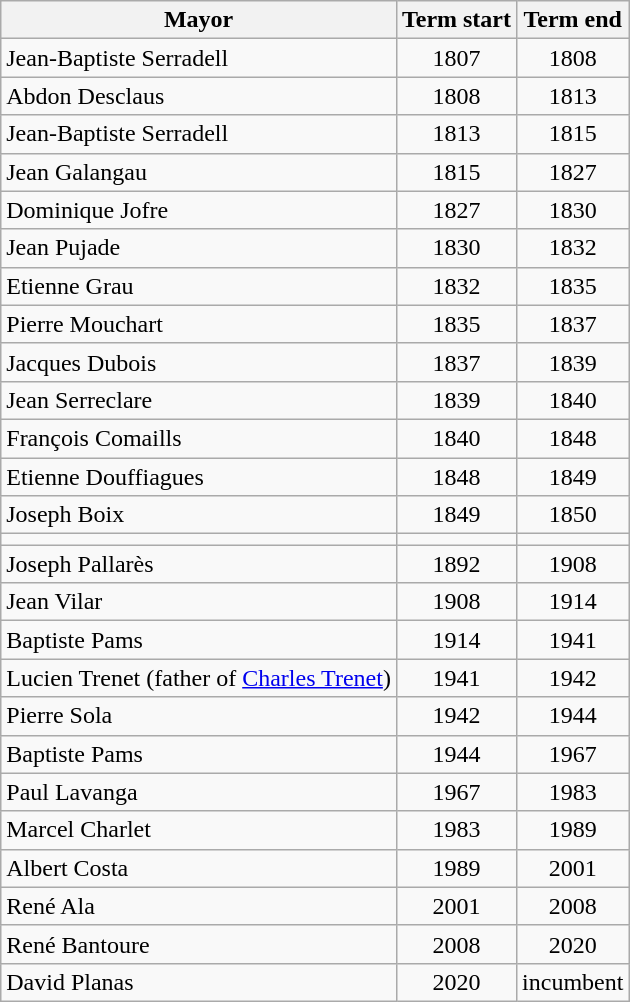<table class="wikitable">
<tr>
<th>Mayor</th>
<th>Term start</th>
<th>Term end</th>
</tr>
<tr>
<td>Jean-Baptiste Serradell</td>
<td align=center>1807</td>
<td align=center>1808</td>
</tr>
<tr>
<td>Abdon Desclaus</td>
<td align=center>1808</td>
<td align=center>1813</td>
</tr>
<tr>
<td>Jean-Baptiste Serradell</td>
<td align=center>1813</td>
<td align=center>1815</td>
</tr>
<tr>
<td>Jean Galangau</td>
<td align=center>1815</td>
<td align=center>1827</td>
</tr>
<tr>
<td>Dominique Jofre</td>
<td align=center>1827</td>
<td align=center>1830</td>
</tr>
<tr>
<td>Jean Pujade</td>
<td align=center>1830</td>
<td align=center>1832</td>
</tr>
<tr>
<td>Etienne Grau</td>
<td align=center>1832</td>
<td align=center>1835</td>
</tr>
<tr>
<td>Pierre Mouchart</td>
<td align=center>1835</td>
<td align=center>1837</td>
</tr>
<tr>
<td>Jacques Dubois</td>
<td align=center>1837</td>
<td align=center>1839</td>
</tr>
<tr>
<td>Jean Serreclare</td>
<td align=center>1839</td>
<td align=center>1840</td>
</tr>
<tr>
<td>François Comaills</td>
<td align=center>1840</td>
<td align=center>1848</td>
</tr>
<tr>
<td>Etienne Douffiagues</td>
<td align=center>1848</td>
<td align=center>1849</td>
</tr>
<tr>
<td>Joseph Boix</td>
<td align=center>1849</td>
<td align=center>1850</td>
</tr>
<tr>
<td></td>
<td align=center></td>
<td align=center></td>
</tr>
<tr>
<td>Joseph Pallarès</td>
<td align=center>1892</td>
<td align=center>1908</td>
</tr>
<tr>
<td>Jean Vilar</td>
<td align=center>1908</td>
<td align=center>1914</td>
</tr>
<tr>
<td>Baptiste Pams</td>
<td align=center>1914</td>
<td align=center>1941</td>
</tr>
<tr>
<td>Lucien Trenet (father of <a href='#'>Charles Trenet</a>)</td>
<td align=center>1941</td>
<td align=center>1942</td>
</tr>
<tr>
<td>Pierre Sola</td>
<td align=center>1942</td>
<td align=center>1944</td>
</tr>
<tr>
<td>Baptiste Pams</td>
<td align=center>1944</td>
<td align=center>1967</td>
</tr>
<tr>
<td>Paul Lavanga</td>
<td align=center>1967</td>
<td align=center>1983</td>
</tr>
<tr>
<td>Marcel Charlet</td>
<td align=center>1983</td>
<td align=center>1989</td>
</tr>
<tr>
<td>Albert Costa</td>
<td align=center>1989</td>
<td align=center>2001</td>
</tr>
<tr>
<td>René Ala</td>
<td align=center>2001</td>
<td align=center>2008</td>
</tr>
<tr>
<td>René Bantoure</td>
<td align=center>2008</td>
<td align=center>2020</td>
</tr>
<tr>
<td>David Planas</td>
<td align=center>2020</td>
<td align=center>incumbent</td>
</tr>
</table>
